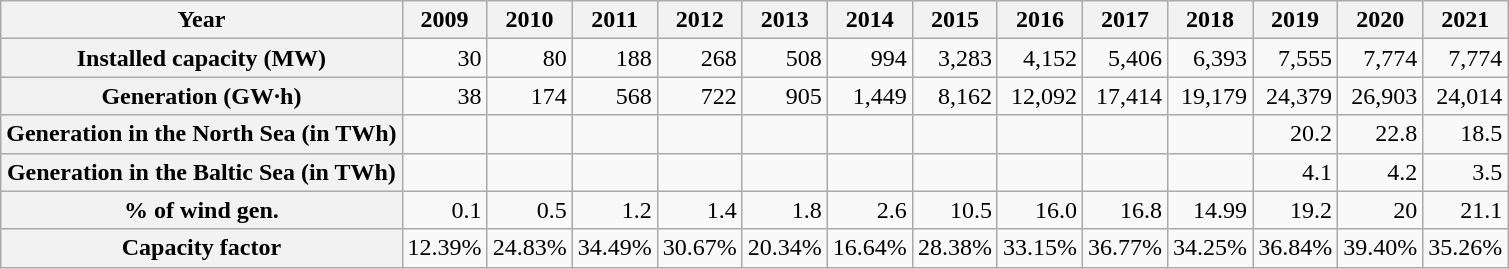<table class="wikitable" style="text-align:right; margin:left">
<tr>
<th>Year</th>
<th>2009</th>
<th>2010</th>
<th>2011</th>
<th>2012</th>
<th>2013</th>
<th>2014</th>
<th>2015</th>
<th>2016</th>
<th>2017</th>
<th>2018</th>
<th>2019</th>
<th>2020</th>
<th>2021</th>
</tr>
<tr>
<th>Installed capacity (MW)</th>
<td>30</td>
<td>80</td>
<td>188</td>
<td>268</td>
<td>508</td>
<td>994</td>
<td>3,283</td>
<td>4,152</td>
<td>5,406</td>
<td>6,393</td>
<td>7,555</td>
<td>7,774</td>
<td>7,774</td>
</tr>
<tr>
<th>Generation (GW·h)</th>
<td>38</td>
<td>174</td>
<td>568</td>
<td>722</td>
<td>905</td>
<td>1,449</td>
<td>8,162</td>
<td>12,092</td>
<td>17,414</td>
<td>19,179</td>
<td>24,379</td>
<td>26,903</td>
<td>24,014</td>
</tr>
<tr>
<th>Generation in the North Sea (in TWh)</th>
<td></td>
<td></td>
<td></td>
<td></td>
<td></td>
<td></td>
<td></td>
<td></td>
<td></td>
<td></td>
<td>20.2</td>
<td>22.8</td>
<td>18.5</td>
</tr>
<tr>
<th>Generation in the Baltic Sea (in TWh)</th>
<td></td>
<td></td>
<td></td>
<td></td>
<td></td>
<td></td>
<td></td>
<td></td>
<td></td>
<td></td>
<td>4.1</td>
<td>4.2</td>
<td>3.5</td>
</tr>
<tr>
<th>% of wind gen.</th>
<td>0.1</td>
<td>0.5</td>
<td>1.2</td>
<td>1.4</td>
<td>1.8</td>
<td>2.6</td>
<td>10.5</td>
<td>16.0</td>
<td>16.8</td>
<td>14.99</td>
<td>19.2</td>
<td>20</td>
<td>21.1</td>
</tr>
<tr>
<th>Capacity factor</th>
<td>12.39%</td>
<td>24.83%</td>
<td>34.49%</td>
<td>30.67%</td>
<td>20.34%</td>
<td>16.64%</td>
<td>28.38%</td>
<td>33.15%</td>
<td>36.77%</td>
<td>34.25%</td>
<td>36.84%</td>
<td>39.40%</td>
<td>35.26%</td>
</tr>
</table>
